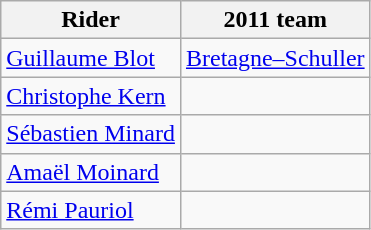<table class="wikitable">
<tr>
<th>Rider</th>
<th>2011 team</th>
</tr>
<tr>
<td><a href='#'>Guillaume Blot</a></td>
<td><a href='#'>Bretagne–Schuller</a></td>
</tr>
<tr>
<td><a href='#'>Christophe Kern</a></td>
<td></td>
</tr>
<tr>
<td><a href='#'>Sébastien Minard</a></td>
<td></td>
</tr>
<tr>
<td><a href='#'>Amaël Moinard</a></td>
<td></td>
</tr>
<tr>
<td><a href='#'>Rémi Pauriol</a></td>
<td></td>
</tr>
</table>
